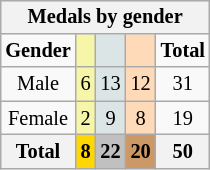<table class="wikitable" style="font-size:85%; float:right">
<tr style="background:#efefef;">
<th colspan=5>Medals by gender</th>
</tr>
<tr align=center>
<td><strong>Gender</strong></td>
<td style="background:#f7f6a8;"></td>
<td style="background:#dce5e5;"></td>
<td style="background:#ffdab9;"></td>
<td><strong>Total</strong></td>
</tr>
<tr align=center>
<td>Male</td>
<td style="background:#F7F6A8;">6</td>
<td style="background:#DCE5E5;">13</td>
<td style="background:#FFDAB9;">12</td>
<td>31</td>
</tr>
<tr align=center>
<td>Female</td>
<td style="background:#F7F6A8;">2</td>
<td style="background:#DCE5E5;">9</td>
<td style="background:#FFDAB9;">8</td>
<td>19</td>
</tr>
<tr align=center>
<th>Total</th>
<th style="background:gold;">8</th>
<th style="background:silver;">22</th>
<th style="background:#c96;">20</th>
<th>50</th>
</tr>
</table>
